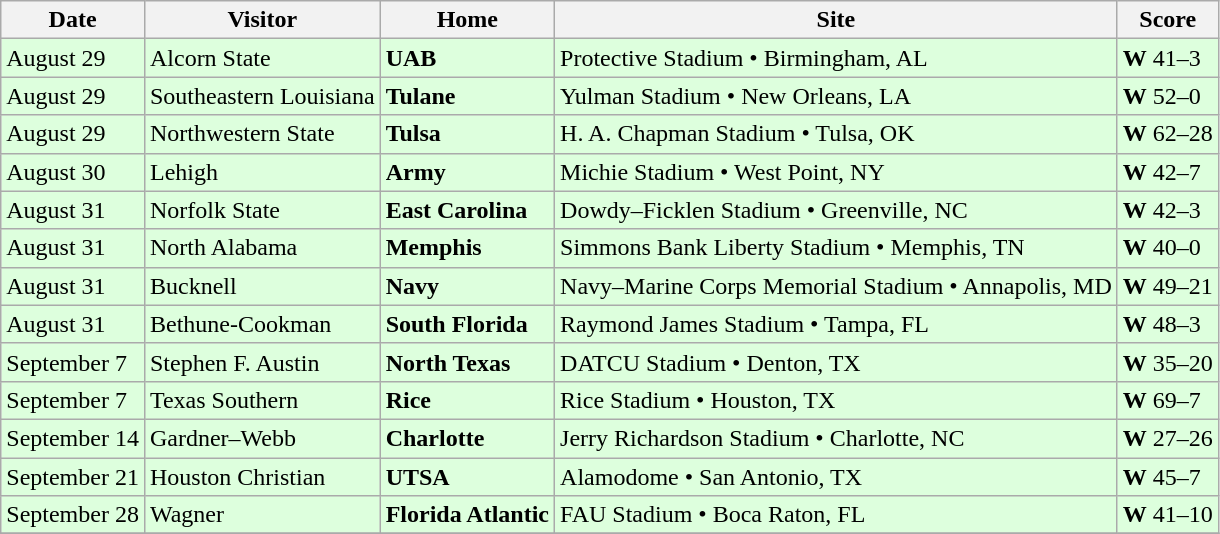<table class="wikitable">
<tr>
<th>Date</th>
<th>Visitor</th>
<th>Home</th>
<th>Site</th>
<th>Score</th>
</tr>
<tr style="background:#dfd;">
<td>August 29</td>
<td>Alcorn State</td>
<td><strong>UAB</strong></td>
<td>Protective Stadium • Birmingham, AL</td>
<td><strong>W</strong> 41–3</td>
</tr>
<tr style="background:#dfd;">
<td>August 29</td>
<td>Southeastern Louisiana</td>
<td><strong>Tulane</strong></td>
<td>Yulman Stadium • New Orleans, LA</td>
<td><strong>W</strong> 52–0</td>
</tr>
<tr style="background:#dfd;">
<td>August 29</td>
<td>Northwestern State</td>
<td><strong>Tulsa</strong></td>
<td>H. A. Chapman Stadium • Tulsa, OK</td>
<td><strong>W</strong> 62–28</td>
</tr>
<tr style="background:#dfd;">
<td>August 30</td>
<td>Lehigh</td>
<td><strong>Army</strong></td>
<td>Michie Stadium • West Point, NY</td>
<td><strong>W</strong> 42–7</td>
</tr>
<tr style="background:#dfd;">
<td>August 31</td>
<td>Norfolk State</td>
<td><strong>East Carolina</strong></td>
<td>Dowdy–Ficklen Stadium • Greenville, NC</td>
<td><strong>W</strong> 42–3</td>
</tr>
<tr style="background:#dfd;">
<td>August 31</td>
<td>North Alabama</td>
<td><strong>Memphis</strong></td>
<td>Simmons Bank Liberty Stadium • Memphis, TN</td>
<td><strong>W</strong> 40–0</td>
</tr>
<tr style="background:#dfd;">
<td>August 31</td>
<td>Bucknell</td>
<td><strong>Navy</strong></td>
<td>Navy–Marine Corps Memorial Stadium • Annapolis, MD</td>
<td><strong>W</strong> 49–21</td>
</tr>
<tr style="background:#dfd;">
<td>August 31</td>
<td>Bethune-Cookman</td>
<td><strong>South Florida</strong></td>
<td>Raymond James Stadium • Tampa, FL</td>
<td><strong>W</strong> 48–3</td>
</tr>
<tr style="background:#dfd;">
<td>September 7</td>
<td>Stephen F. Austin</td>
<td><strong>North Texas</strong></td>
<td>DATCU Stadium • Denton, TX</td>
<td><strong>W</strong> 35–20</td>
</tr>
<tr style="background:#dfd;">
<td>September 7</td>
<td>Texas Southern</td>
<td><strong>Rice</strong></td>
<td>Rice Stadium • Houston, TX</td>
<td><strong>W</strong> 69–7</td>
</tr>
<tr style="background:#dfd;">
<td>September 14</td>
<td>Gardner–Webb</td>
<td><strong>Charlotte</strong></td>
<td>Jerry Richardson Stadium • Charlotte, NC</td>
<td><strong>W</strong> 27–26</td>
</tr>
<tr style="background:#dfd;">
<td>September 21</td>
<td>Houston Christian</td>
<td><strong>UTSA</strong></td>
<td>Alamodome • San Antonio, TX</td>
<td><strong>W</strong> 45–7</td>
</tr>
<tr style="background:#dfd;">
<td>September 28</td>
<td>Wagner</td>
<td><strong>Florida Atlantic</strong></td>
<td>FAU Stadium • Boca Raton, FL</td>
<td><strong>W</strong> 41–10</td>
</tr>
<tr>
</tr>
</table>
